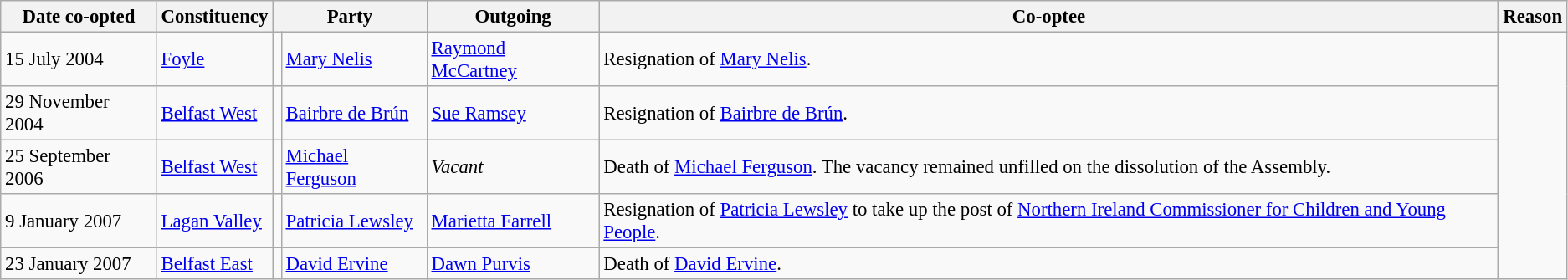<table class="wikitable" style="font-size: 95%;">
<tr>
<th>Date co-opted</th>
<th>Constituency</th>
<th colspan="2">Party</th>
<th>Outgoing</th>
<th>Co-optee</th>
<th>Reason</th>
</tr>
<tr>
<td>15 July 2004</td>
<td><a href='#'>Foyle</a></td>
<td></td>
<td><a href='#'>Mary Nelis</a></td>
<td><a href='#'>Raymond McCartney</a></td>
<td>Resignation of <a href='#'>Mary Nelis</a>.</td>
</tr>
<tr>
<td>29 November 2004</td>
<td><a href='#'>Belfast West</a></td>
<td></td>
<td><a href='#'>Bairbre de Brún</a></td>
<td><a href='#'>Sue Ramsey</a></td>
<td>Resignation of <a href='#'>Bairbre de Brún</a>.</td>
</tr>
<tr>
<td>25 September 2006</td>
<td><a href='#'>Belfast West</a></td>
<td></td>
<td><a href='#'>Michael Ferguson</a></td>
<td><em>Vacant</em></td>
<td>Death of <a href='#'>Michael Ferguson</a>. The vacancy remained unfilled on the dissolution of the Assembly.</td>
</tr>
<tr>
<td>9 January 2007</td>
<td><a href='#'>Lagan Valley</a></td>
<td></td>
<td><a href='#'>Patricia Lewsley</a></td>
<td><a href='#'>Marietta Farrell</a></td>
<td>Resignation of <a href='#'>Patricia Lewsley</a> to take up the post of <a href='#'>Northern Ireland Commissioner for Children and Young People</a>.</td>
</tr>
<tr>
<td>23 January 2007</td>
<td><a href='#'>Belfast East</a></td>
<td></td>
<td><a href='#'>David Ervine</a></td>
<td><a href='#'>Dawn Purvis</a></td>
<td>Death of <a href='#'>David Ervine</a>.</td>
</tr>
</table>
